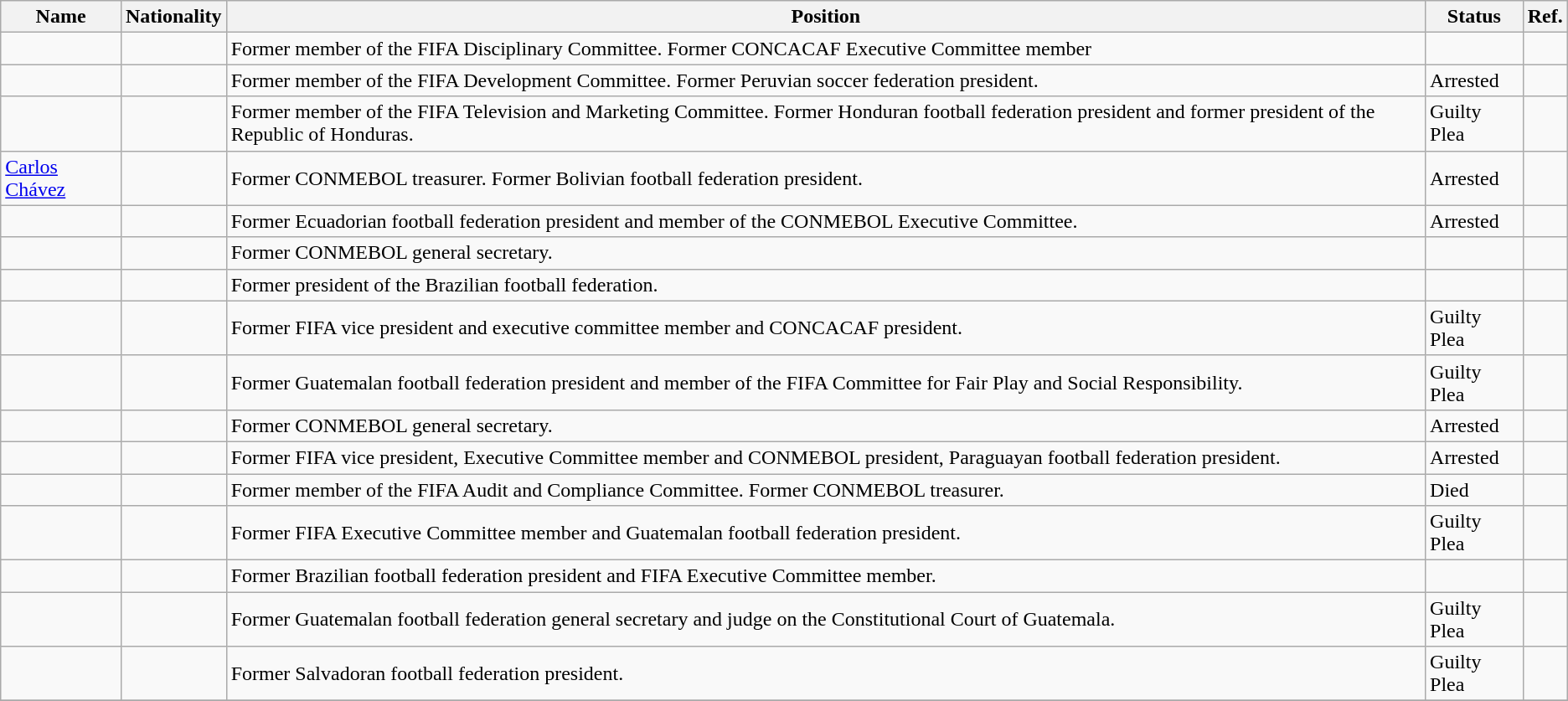<table class="wikitable sortable">
<tr>
<th>Name</th>
<th>Nationality</th>
<th>Position</th>
<th>Status</th>
<th>Ref.</th>
</tr>
<tr>
<td></td>
<td></td>
<td>Former member of the FIFA Disciplinary Committee. Former CONCACAF Executive Committee member</td>
<td></td>
<td style="text-align: center"></td>
</tr>
<tr>
<td></td>
<td></td>
<td>Former member of the FIFA Development Committee. Former Peruvian soccer federation president.</td>
<td>Arrested</td>
<td style="text-align: center"></td>
</tr>
<tr>
<td></td>
<td></td>
<td>Former member of the FIFA Television and Marketing Committee. Former Honduran football federation president and former president of the Republic of Honduras.</td>
<td>Guilty Plea</td>
<td style="text-align: center"></td>
</tr>
<tr>
<td><a href='#'>Carlos Chávez</a></td>
<td></td>
<td>Former CONMEBOL treasurer. Former Bolivian football federation president.</td>
<td>Arrested</td>
<td style="text-align: center"></td>
</tr>
<tr>
<td></td>
<td></td>
<td>Former Ecuadorian football federation president and member of the CONMEBOL Executive Committee.</td>
<td>Arrested</td>
<td style="text-align: center"></td>
</tr>
<tr>
<td></td>
<td></td>
<td>Former CONMEBOL general secretary.</td>
<td></td>
<td style="text-align: center"></td>
</tr>
<tr>
<td></td>
<td></td>
<td>Former president of the Brazilian football federation.</td>
<td></td>
<td style="text-align: center"></td>
</tr>
<tr>
<td></td>
<td></td>
<td>Former FIFA vice president and executive committee member and CONCACAF president.</td>
<td>Guilty Plea</td>
<td style="text-align: center"></td>
</tr>
<tr>
<td></td>
<td></td>
<td>Former Guatemalan football federation president and member of the FIFA Committee for Fair Play and Social Responsibility.</td>
<td>Guilty Plea</td>
<td style="text-align: center"></td>
</tr>
<tr>
<td></td>
<td></td>
<td>Former CONMEBOL general secretary.</td>
<td>Arrested</td>
<td style="text-align: center"></td>
</tr>
<tr>
<td></td>
<td></td>
<td>Former FIFA vice president, Executive Committee member and CONMEBOL president, Paraguayan football federation president.</td>
<td>Arrested</td>
<td style="text-align: center"></td>
</tr>
<tr>
<td></td>
<td></td>
<td>Former member of the FIFA Audit and Compliance Committee. Former CONMEBOL treasurer.</td>
<td>Died</td>
<td style="text-align: center"></td>
</tr>
<tr>
<td></td>
<td></td>
<td>Former FIFA Executive Committee member and Guatemalan football federation president.</td>
<td>Guilty Plea</td>
<td style="text-align: center"></td>
</tr>
<tr>
<td></td>
<td></td>
<td>Former Brazilian football federation president and FIFA Executive Committee member.</td>
<td></td>
<td style="text-align: center"></td>
</tr>
<tr>
<td></td>
<td></td>
<td>Former Guatemalan football federation general secretary and judge on the Constitutional Court of Guatemala.</td>
<td>Guilty Plea</td>
<td style="text-align: center"></td>
</tr>
<tr>
<td></td>
<td></td>
<td>Former Salvadoran football federation president.</td>
<td>Guilty Plea</td>
<td style="text-align: center"></td>
</tr>
<tr>
</tr>
</table>
